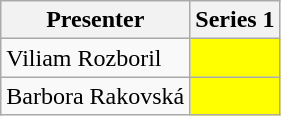<table class="wikitable">
<tr>
<th>Presenter</th>
<th>Series 1</th>
</tr>
<tr>
<td>Viliam Rozboril</td>
<td colspan="4" style="text-align:center; background:yellow;"></td>
</tr>
<tr>
<td>Barbora Rakovská</td>
<td colspan="4" style="text-align:center; background:yellow;"></td>
</tr>
</table>
